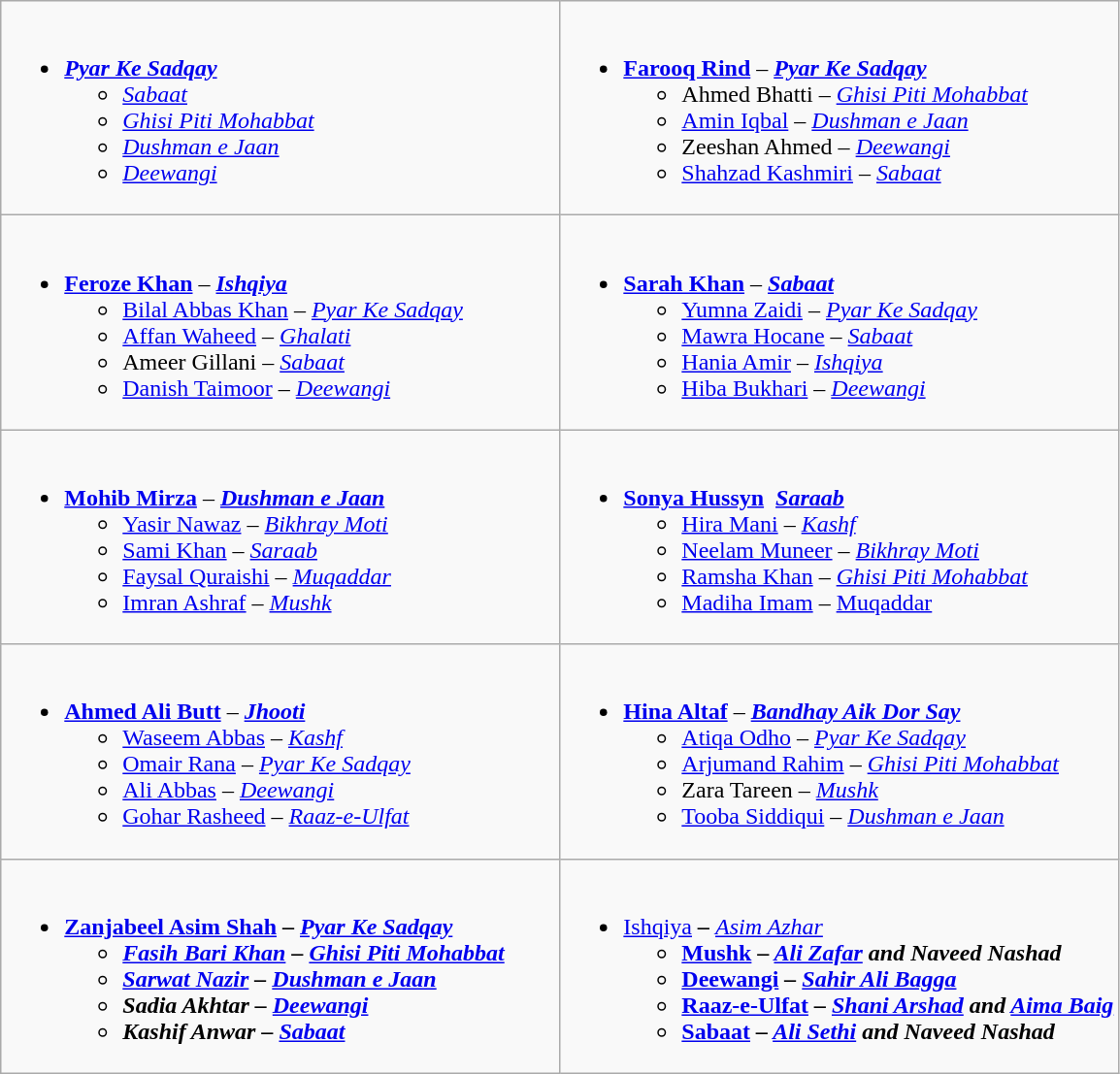<table class=wikitable>
<tr>
<td style="vertical-align:top; width:50%;"><br><ul><li><strong><em><a href='#'>Pyar Ke Sadqay</a></em></strong><ul><li><em><a href='#'>Sabaat</a></em></li><li><em><a href='#'>Ghisi Piti Mohabbat</a></em></li><li><em><a href='#'>Dushman e Jaan</a></em></li><li><em><a href='#'>Deewangi</a></em></li></ul></li></ul></td>
<td style="vertical-align:top; width:50%;"><br><ul><li><strong><a href='#'>Farooq Rind</a></strong> – <strong><em><a href='#'>Pyar Ke Sadqay</a></em></strong><ul><li>Ahmed Bhatti – <em><a href='#'>Ghisi Piti Mohabbat</a></em></li><li><a href='#'>Amin Iqbal</a> – <em><a href='#'>Dushman e Jaan</a></em></li><li>Zeeshan Ahmed – <em><a href='#'>Deewangi</a></em></li><li><a href='#'>Shahzad Kashmiri</a> – <em><a href='#'>Sabaat</a></em></li></ul></li></ul></td>
</tr>
<tr>
<td style="vertical-align:top; width:50%;"><br><ul><li><strong><a href='#'>Feroze Khan</a></strong> – <strong><em><a href='#'>Ishqiya</a></em></strong><ul><li><a href='#'>Bilal Abbas Khan</a> – <em><a href='#'>Pyar Ke Sadqay</a></em></li><li><a href='#'>Affan Waheed</a> – <em><a href='#'>Ghalati</a></em></li><li>Ameer Gillani – <em><a href='#'>Sabaat</a></em></li><li><a href='#'>Danish Taimoor</a> – <em><a href='#'>Deewangi</a></em></li></ul></li></ul></td>
<td style="vertical-align:top; width:50%;"><br><ul><li><strong><a href='#'>Sarah Khan</a></strong> – <strong><em><a href='#'>Sabaat</a></em></strong><ul><li><a href='#'>Yumna Zaidi</a> – <em><a href='#'>Pyar Ke Sadqay</a></em></li><li><a href='#'>Mawra Hocane</a> – <em><a href='#'>Sabaat</a></em></li><li><a href='#'>Hania Amir</a> – <em><a href='#'>Ishqiya</a></em></li><li><a href='#'>Hiba Bukhari</a> – <em><a href='#'>Deewangi</a></em></li></ul></li></ul></td>
</tr>
<tr>
<td style="vertical-align:top; width:50%;"><br><ul><li><strong><a href='#'>Mohib Mirza</a></strong> – <strong><em><a href='#'>Dushman e Jaan</a></em></strong><ul><li><a href='#'>Yasir Nawaz</a> – <em><a href='#'>Bikhray Moti</a></em></li><li><a href='#'>Sami Khan</a> – <em><a href='#'>Saraab</a></em></li><li><a href='#'>Faysal Quraishi</a> – <em><a href='#'>Muqaddar</a></em></li><li><a href='#'>Imran Ashraf</a> – <em><a href='#'>Mushk</a></em></li></ul></li></ul></td>
<td style="vertical-align:top; width:50%;"><br><ul><li><strong><a href='#'>Sonya Hussyn</a></strong>  <strong><em><a href='#'>Saraab</a></em></strong><ul><li><a href='#'>Hira Mani</a> – <em><a href='#'>Kashf</a></em></li><li><a href='#'>Neelam Muneer</a> – <em><a href='#'>Bikhray Moti</a></em></li><li><a href='#'>Ramsha Khan</a> – <em><a href='#'>Ghisi Piti Mohabbat</a></em></li><li><a href='#'>Madiha Imam</a> – <a href='#'>Muqaddar</a></li></ul></li></ul></td>
</tr>
<tr>
<td style="vertical-align:top; width:50%;"><br><ul><li><strong><a href='#'>Ahmed Ali Butt</a></strong> – <strong><em><a href='#'>Jhooti</a></em></strong><ul><li><a href='#'>Waseem Abbas</a> – <em><a href='#'>Kashf</a></em></li><li><a href='#'>Omair Rana</a> – <em><a href='#'>Pyar Ke Sadqay</a></em></li><li><a href='#'>Ali Abbas</a> – <em><a href='#'>Deewangi</a></em></li><li><a href='#'>Gohar Rasheed</a> – <em><a href='#'>Raaz-e-Ulfat</a></em></li></ul></li></ul></td>
<td style="vertical-align:top; width:50%;"><br><ul><li><strong><a href='#'>Hina Altaf</a></strong> – <strong><em><a href='#'>Bandhay Aik Dor Say</a></em></strong><ul><li><a href='#'>Atiqa Odho</a> – <em><a href='#'>Pyar Ke Sadqay</a></em></li><li><a href='#'>Arjumand Rahim</a> – <em><a href='#'>Ghisi Piti Mohabbat</a></em></li><li>Zara Tareen – <em><a href='#'>Mushk</a></em></li><li><a href='#'>Tooba Siddiqui</a> – <em><a href='#'>Dushman e Jaan</a></em></li></ul></li></ul></td>
</tr>
<tr>
<td style="vertical-align:top; width:50%;"><br><ul><li><strong><a href='#'>Zanjabeel Asim Shah</a> – <em><a href='#'>Pyar Ke Sadqay</a><strong><em><ul><li><a href='#'>Fasih Bari Khan</a> – </em><a href='#'>Ghisi Piti Mohabbat</a><em></li><li><a href='#'>Sarwat Nazir</a> – </em><a href='#'>Dushman e Jaan</a><em></li><li>Sadia Akhtar – </em><a href='#'>Deewangi</a><em></li><li>Kashif Anwar – </em><a href='#'>Sabaat</a><em></li></ul></li></ul></td>
<td style="vertical-align:top; width:50%;"><br><ul><li></em></strong><a href='#'>Ishqiya</a><strong><em> – </strong><a href='#'>Asim Azhar</a><strong><ul><li></em><a href='#'>Mushk</a><em> – <a href='#'>Ali Zafar</a> and Naveed Nashad</li><li></em><a href='#'>Deewangi</a><em> – <a href='#'>Sahir Ali Bagga</a></li><li></em><a href='#'>Raaz-e-Ulfat</a><em> – <a href='#'>Shani Arshad</a> and <a href='#'>Aima Baig</a></li><li></em><a href='#'>Sabaat</a><em> – <a href='#'>Ali Sethi</a> and Naveed Nashad</li></ul></li></ul></td>
</tr>
</table>
